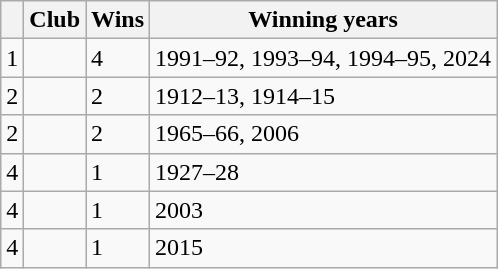<table class="wikitable" style="text-align: left;">
<tr>
<th></th>
<th>Club</th>
<th>Wins</th>
<th>Winning years</th>
</tr>
<tr>
<td>1</td>
<td align=left></td>
<td>4</td>
<td>1991–92, 1993–94, 1994–95, 2024</td>
</tr>
<tr>
<td>2</td>
<td align=left></td>
<td>2</td>
<td>1912–13, 1914–15</td>
</tr>
<tr>
<td>2</td>
<td align=left></td>
<td>2</td>
<td>1965–66, 2006</td>
</tr>
<tr>
<td>4</td>
<td align=left></td>
<td>1</td>
<td>1927–28</td>
</tr>
<tr>
<td>4</td>
<td align=left></td>
<td>1</td>
<td>2003</td>
</tr>
<tr>
<td>4</td>
<td align=left></td>
<td>1</td>
<td>2015</td>
</tr>
</table>
